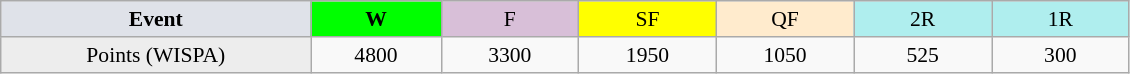<table class=wikitable style=font-size:90%;text-align:center>
<tr>
<td width=200 colspan=1 bgcolor=#dfe2e9><strong>Event</strong></td>
<td width=80 bgcolor=lime><strong>W</strong></td>
<td width=85 bgcolor=#D8BFD8>F</td>
<td width=85 bgcolor=#FFFF00>SF</td>
<td width=85 bgcolor=#ffebcd>QF</td>
<td width=85 bgcolor=#afeeee>2R</td>
<td width=85 bgcolor=#afeeee>1R</td>
</tr>
<tr>
<td bgcolor=#EDEDED>Points (WISPA)</td>
<td>4800</td>
<td>3300</td>
<td>1950</td>
<td>1050</td>
<td>525</td>
<td>300</td>
</tr>
</table>
